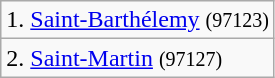<table class="wikitable">
<tr>
<td>1. <a href='#'>Saint-Barthélemy</a> <small>(97123)</small></td>
</tr>
<tr>
<td>2. <a href='#'>Saint-Martin</a> <small>(97127)</small></td>
</tr>
</table>
